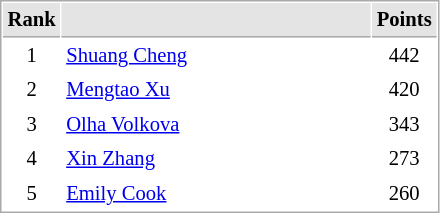<table cellspacing="1" cellpadding="3" style="border:1px solid #AAAAAA;font-size:86%">
<tr bgcolor="#E4E4E4">
<th style="border-bottom:1px solid #AAAAAA" width=10>Rank</th>
<th style="border-bottom:1px solid #AAAAAA" width=200></th>
<th style="border-bottom:1px solid #AAAAAA" width=20>Points</th>
</tr>
<tr>
<td align="center">1</td>
<td> <a href='#'>Shuang Cheng</a></td>
<td align=center>442</td>
</tr>
<tr>
<td align="center">2</td>
<td> <a href='#'>Mengtao Xu</a></td>
<td align=center>420</td>
</tr>
<tr>
<td align="center">3</td>
<td> <a href='#'>Olha Volkova</a></td>
<td align=center>343</td>
</tr>
<tr>
<td align="center">4</td>
<td> <a href='#'>Xin Zhang</a></td>
<td align=center>273</td>
</tr>
<tr>
<td align="center">5</td>
<td> <a href='#'>Emily Cook</a></td>
<td align=center>260</td>
</tr>
</table>
